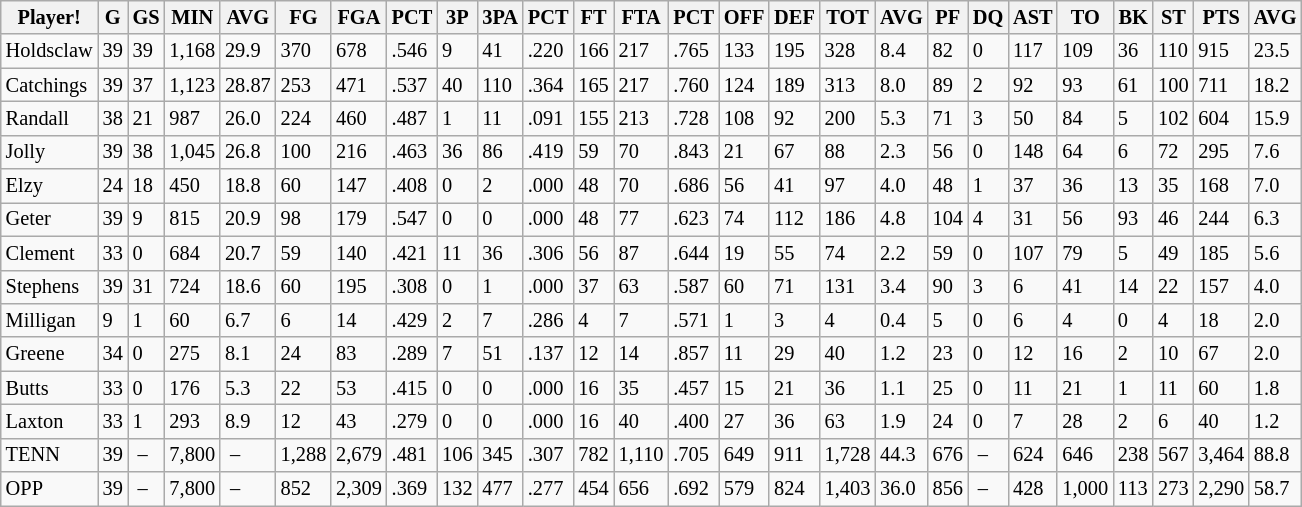<table class="wikitable" style="font-size:85%;">
<tr>
<th>Player!</th>
<th>G</th>
<th>GS</th>
<th>MIN</th>
<th>AVG</th>
<th>FG</th>
<th>FGA</th>
<th>PCT</th>
<th>3P</th>
<th>3PA</th>
<th>PCT</th>
<th>FT</th>
<th>FTA</th>
<th>PCT</th>
<th>OFF</th>
<th>DEF</th>
<th>TOT</th>
<th>AVG</th>
<th>PF</th>
<th>DQ</th>
<th>AST</th>
<th>TO</th>
<th>BK</th>
<th>ST</th>
<th>PTS</th>
<th>AVG</th>
</tr>
<tr>
<td>Holdsclaw</td>
<td>39</td>
<td>39</td>
<td>1,168</td>
<td>29.9</td>
<td>370</td>
<td>678</td>
<td>.546</td>
<td>9</td>
<td>41</td>
<td>.220</td>
<td>166</td>
<td>217</td>
<td>.765</td>
<td>133</td>
<td>195</td>
<td>328</td>
<td>8.4</td>
<td>82</td>
<td>0</td>
<td>117</td>
<td>109</td>
<td>36</td>
<td>110</td>
<td>915</td>
<td>23.5</td>
</tr>
<tr>
<td>Catchings</td>
<td>39</td>
<td>37</td>
<td>1,123</td>
<td>28.87</td>
<td>253</td>
<td>471</td>
<td>.537</td>
<td>40</td>
<td>110</td>
<td>.364</td>
<td>165</td>
<td>217</td>
<td>.760</td>
<td>124</td>
<td>189</td>
<td>313</td>
<td>8.0</td>
<td>89</td>
<td>2</td>
<td>92</td>
<td>93</td>
<td>61</td>
<td>100</td>
<td>711</td>
<td>18.2</td>
</tr>
<tr>
<td>Randall</td>
<td>38</td>
<td>21</td>
<td>987</td>
<td>26.0</td>
<td>224</td>
<td>460</td>
<td>.487</td>
<td>1</td>
<td>11</td>
<td>.091</td>
<td>155</td>
<td>213</td>
<td>.728</td>
<td>108</td>
<td>92</td>
<td>200</td>
<td>5.3</td>
<td>71</td>
<td>3</td>
<td>50</td>
<td>84</td>
<td>5</td>
<td>102</td>
<td>604</td>
<td>15.9</td>
</tr>
<tr>
<td>Jolly</td>
<td>39</td>
<td>38</td>
<td>1,045</td>
<td>26.8</td>
<td>100</td>
<td>216</td>
<td>.463</td>
<td>36</td>
<td>86</td>
<td>.419</td>
<td>59</td>
<td>70</td>
<td>.843</td>
<td>21</td>
<td>67</td>
<td>88</td>
<td>2.3</td>
<td>56</td>
<td>0</td>
<td>148</td>
<td>64</td>
<td>6</td>
<td>72</td>
<td>295</td>
<td>7.6</td>
</tr>
<tr>
<td>Elzy</td>
<td>24</td>
<td>18</td>
<td>450</td>
<td>18.8</td>
<td>60</td>
<td>147</td>
<td>.408</td>
<td>0</td>
<td>2</td>
<td>.000</td>
<td>48</td>
<td>70</td>
<td>.686</td>
<td>56</td>
<td>41</td>
<td>97</td>
<td>4.0</td>
<td>48</td>
<td>1</td>
<td>37</td>
<td>36</td>
<td>13</td>
<td>35</td>
<td>168</td>
<td>7.0</td>
</tr>
<tr>
<td>Geter</td>
<td>39</td>
<td>9</td>
<td>815</td>
<td>20.9</td>
<td>98</td>
<td>179</td>
<td>.547</td>
<td>0</td>
<td>0</td>
<td>.000</td>
<td>48</td>
<td>77</td>
<td>.623</td>
<td>74</td>
<td>112</td>
<td>186</td>
<td>4.8</td>
<td>104</td>
<td>4</td>
<td>31</td>
<td>56</td>
<td>93</td>
<td>46</td>
<td>244</td>
<td>6.3</td>
</tr>
<tr>
<td>Clement</td>
<td>33</td>
<td>0</td>
<td>684</td>
<td>20.7</td>
<td>59</td>
<td>140</td>
<td>.421</td>
<td>11</td>
<td>36</td>
<td>.306</td>
<td>56</td>
<td>87</td>
<td>.644</td>
<td>19</td>
<td>55</td>
<td>74</td>
<td>2.2</td>
<td>59</td>
<td>0</td>
<td>107</td>
<td>79</td>
<td>5</td>
<td>49</td>
<td>185</td>
<td>5.6</td>
</tr>
<tr>
<td>Stephens</td>
<td>39</td>
<td>31</td>
<td>724</td>
<td>18.6</td>
<td>60</td>
<td>195</td>
<td>.308</td>
<td>0</td>
<td>1</td>
<td>.000</td>
<td>37</td>
<td>63</td>
<td>.587</td>
<td>60</td>
<td>71</td>
<td>131</td>
<td>3.4</td>
<td>90</td>
<td>3</td>
<td>6</td>
<td>41</td>
<td>14</td>
<td>22</td>
<td>157</td>
<td>4.0</td>
</tr>
<tr>
<td>Milligan</td>
<td>9</td>
<td>1</td>
<td>60</td>
<td>6.7</td>
<td>6</td>
<td>14</td>
<td>.429</td>
<td>2</td>
<td>7</td>
<td>.286</td>
<td>4</td>
<td>7</td>
<td>.571</td>
<td>1</td>
<td>3</td>
<td>4</td>
<td>0.4</td>
<td>5</td>
<td>0</td>
<td>6</td>
<td>4</td>
<td>0</td>
<td>4</td>
<td>18</td>
<td>2.0</td>
</tr>
<tr>
<td>Greene</td>
<td>34</td>
<td>0</td>
<td>275</td>
<td>8.1</td>
<td>24</td>
<td>83</td>
<td>.289</td>
<td>7</td>
<td>51</td>
<td>.137</td>
<td>12</td>
<td>14</td>
<td>.857</td>
<td>11</td>
<td>29</td>
<td>40</td>
<td>1.2</td>
<td>23</td>
<td>0</td>
<td>12</td>
<td>16</td>
<td>2</td>
<td>10</td>
<td>67</td>
<td>2.0</td>
</tr>
<tr>
<td>Butts</td>
<td>33</td>
<td>0</td>
<td>176</td>
<td>5.3</td>
<td>22</td>
<td>53</td>
<td>.415</td>
<td>0</td>
<td>0</td>
<td>.000</td>
<td>16</td>
<td>35</td>
<td>.457</td>
<td>15</td>
<td>21</td>
<td>36</td>
<td>1.1</td>
<td>25</td>
<td>0</td>
<td>11</td>
<td>21</td>
<td>1</td>
<td>11</td>
<td>60</td>
<td>1.8</td>
</tr>
<tr>
<td>Laxton</td>
<td>33</td>
<td>1</td>
<td>293</td>
<td>8.9</td>
<td>12</td>
<td>43</td>
<td>.279</td>
<td>0</td>
<td>0</td>
<td>.000</td>
<td>16</td>
<td>40</td>
<td>.400</td>
<td>27</td>
<td>36</td>
<td>63</td>
<td>1.9</td>
<td>24</td>
<td>0</td>
<td>7</td>
<td>28</td>
<td>2</td>
<td>6</td>
<td>40</td>
<td>1.2</td>
</tr>
<tr>
<td>TENN</td>
<td>39</td>
<td> –</td>
<td>7,800</td>
<td> –</td>
<td>1,288</td>
<td>2,679</td>
<td>.481</td>
<td>106</td>
<td>345</td>
<td>.307</td>
<td>782</td>
<td>1,110</td>
<td>.705</td>
<td>649</td>
<td>911</td>
<td>1,728</td>
<td>44.3</td>
<td>676</td>
<td> –</td>
<td>624</td>
<td>646</td>
<td>238</td>
<td>567</td>
<td>3,464</td>
<td>88.8</td>
</tr>
<tr>
<td>OPP</td>
<td>39</td>
<td> –</td>
<td>7,800</td>
<td> –</td>
<td>852</td>
<td>2,309</td>
<td>.369</td>
<td>132</td>
<td>477</td>
<td>.277</td>
<td>454</td>
<td>656</td>
<td>.692</td>
<td>579</td>
<td>824</td>
<td>1,403</td>
<td>36.0</td>
<td>856</td>
<td> –</td>
<td>428</td>
<td>1,000</td>
<td>113</td>
<td>273</td>
<td>2,290</td>
<td>58.7</td>
</tr>
</table>
